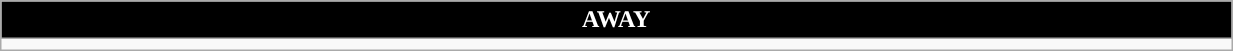<table class="wikitable collapsible collapsed" style="width:65%">
<tr>
<th colspan=5 ! style="color:white; background:black">AWAY</th>
</tr>
<tr>
<td></td>
</tr>
</table>
